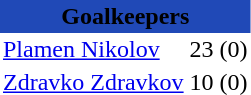<table class="toccolours" border="0" cellpadding="2" cellspacing="0" align="left" style="margin:0.5em;">
<tr>
<th colspan="4" align="center" bgcolor="#2049B7"><span>Goalkeepers</span></th>
</tr>
<tr>
<td> <a href='#'>Plamen Nikolov</a></td>
<td>23</td>
<td>(0)</td>
</tr>
<tr>
<td> <a href='#'>Zdravko Zdravkov</a></td>
<td>10</td>
<td>(0)</td>
</tr>
<tr>
</tr>
</table>
